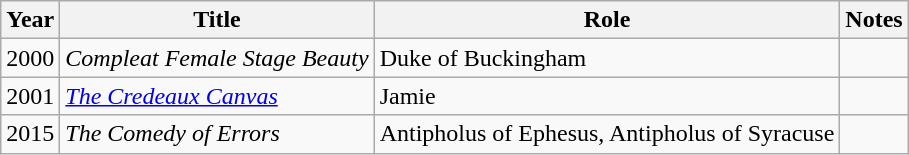<table class="wikitable sortable">
<tr>
<th>Year</th>
<th>Title</th>
<th>Role</th>
<th class="unsortable">Notes</th>
</tr>
<tr>
<td>2000</td>
<td><em>Compleat Female Stage Beauty</em></td>
<td>Duke of Buckingham</td>
<td></td>
</tr>
<tr>
<td>2001</td>
<td><em><a href='#'>The Credeaux Canvas</a></em></td>
<td>Jamie</td>
<td></td>
</tr>
<tr>
<td>2015</td>
<td><em>The Comedy of Errors</em></td>
<td>Antipholus of Ephesus, Antipholus of Syracuse</td>
<td></td>
</tr>
</table>
